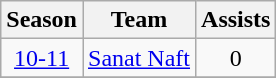<table class="wikitable" style="text-align: center;">
<tr>
<th>Season</th>
<th>Team</th>
<th>Assists</th>
</tr>
<tr>
<td><a href='#'>10-11</a></td>
<td align="left"><a href='#'>Sanat Naft</a></td>
<td>0</td>
</tr>
<tr>
</tr>
</table>
